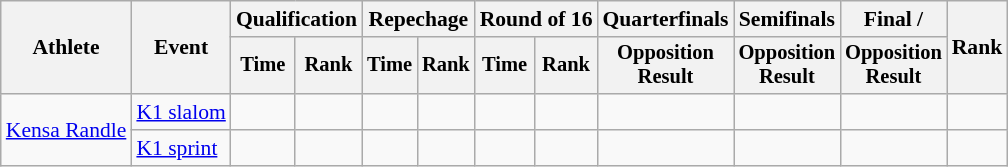<table class="wikitable" style="font-size:90%;">
<tr>
<th rowspan=2>Athlete</th>
<th rowspan=2>Event</th>
<th colspan=2>Qualification</th>
<th colspan=2>Repechage</th>
<th colspan=2>Round of 16</th>
<th>Quarterfinals</th>
<th>Semifinals</th>
<th>Final / </th>
<th rowspan=2>Rank</th>
</tr>
<tr style="font-size:95%">
<th>Time</th>
<th>Rank</th>
<th>Time</th>
<th>Rank</th>
<th>Time</th>
<th>Rank</th>
<th>Opposition <br>Result</th>
<th>Opposition <br>Result</th>
<th>Opposition <br>Result</th>
</tr>
<tr align=center>
<td rowspan=2 align=left><a href='#'>Kensa Randle</a></td>
<td align=left><a href='#'>K1 slalom</a></td>
<td></td>
<td></td>
<td></td>
<td></td>
<td></td>
<td></td>
<td></td>
<td></td>
<td></td>
<td></td>
</tr>
<tr>
<td align=left><a href='#'>K1 sprint</a></td>
<td></td>
<td></td>
<td></td>
<td></td>
<td></td>
<td></td>
<td></td>
<td></td>
<td></td>
<td></td>
</tr>
</table>
